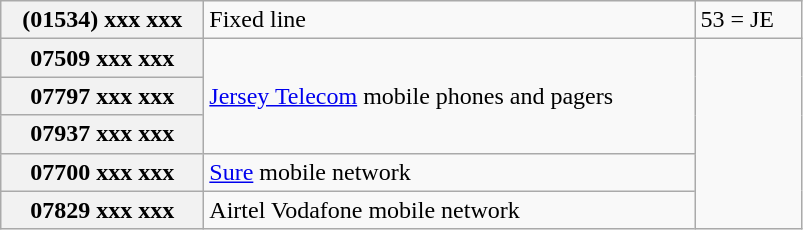<table class="wikitable" style="margin-left: 1.5em;">
<tr>
<th scope="row" style="min-width: 8em;">(01534) xxx xxx</th>
<td style="min-width: 20em;">Fixed line</td>
<td style="min-width: 4em;">53 = JE</td>
</tr>
<tr>
<th>07509 xxx xxx</th>
<td rowspan=3><a href='#'>Jersey Telecom</a> mobile phones and pagers</td>
<td rowspan="5"></td>
</tr>
<tr>
<th>07797 xxx xxx</th>
</tr>
<tr>
<th>07937 xxx xxx</th>
</tr>
<tr>
<th>07700 xxx xxx</th>
<td><a href='#'>Sure</a> mobile network</td>
</tr>
<tr>
<th>07829 xxx xxx</th>
<td>Airtel Vodafone mobile network</td>
</tr>
</table>
